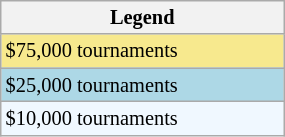<table class="wikitable" style="font-size:85%; width:15%;">
<tr>
<th>Legend</th>
</tr>
<tr style="background:#f7e98e;">
<td>$75,000 tournaments</td>
</tr>
<tr style="background:lightblue;">
<td>$25,000 tournaments</td>
</tr>
<tr style="background:#f0f8ff;">
<td>$10,000 tournaments</td>
</tr>
</table>
